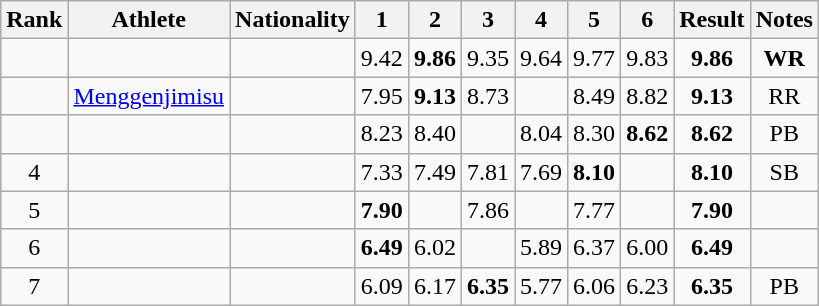<table class="wikitable sortable" style="text-align:center">
<tr>
<th>Rank</th>
<th>Athlete</th>
<th>Nationality</th>
<th width="25">1</th>
<th width="25">2</th>
<th width="25">3</th>
<th width="25">4</th>
<th width="25">5</th>
<th width="25">6</th>
<th>Result</th>
<th>Notes</th>
</tr>
<tr>
<td></td>
<td align=left></td>
<td align="left"></td>
<td>9.42</td>
<td><strong>9.86</strong></td>
<td>9.35</td>
<td>9.64</td>
<td>9.77</td>
<td>9.83</td>
<td><strong>9.86</strong></td>
<td><strong>WR</strong></td>
</tr>
<tr>
<td></td>
<td align=left><a href='#'>Menggenjimisu</a></td>
<td align="left"></td>
<td>7.95</td>
<td><strong>9.13</strong></td>
<td>8.73</td>
<td></td>
<td>8.49</td>
<td>8.82</td>
<td><strong>9.13</strong></td>
<td>RR</td>
</tr>
<tr>
<td></td>
<td align=left></td>
<td align="left"></td>
<td>8.23</td>
<td>8.40</td>
<td></td>
<td>8.04</td>
<td>8.30</td>
<td><strong>8.62</strong></td>
<td><strong>8.62</strong></td>
<td>PB</td>
</tr>
<tr>
<td>4</td>
<td align=left></td>
<td align="left"></td>
<td>7.33</td>
<td>7.49</td>
<td>7.81</td>
<td>7.69</td>
<td><strong>8.10</strong></td>
<td></td>
<td><strong>8.10</strong></td>
<td>SB</td>
</tr>
<tr>
<td>5</td>
<td align=left></td>
<td align="left"></td>
<td><strong>7.90</strong></td>
<td></td>
<td>7.86</td>
<td></td>
<td>7.77</td>
<td></td>
<td><strong>7.90</strong></td>
<td></td>
</tr>
<tr>
<td>6</td>
<td align=left></td>
<td align="left"></td>
<td><strong>6.49</strong></td>
<td>6.02</td>
<td></td>
<td>5.89</td>
<td>6.37</td>
<td>6.00</td>
<td><strong>6.49</strong></td>
<td></td>
</tr>
<tr>
<td>7</td>
<td align=left></td>
<td align="left"></td>
<td>6.09</td>
<td>6.17</td>
<td><strong>6.35</strong></td>
<td>5.77</td>
<td>6.06</td>
<td>6.23</td>
<td><strong>6.35</strong></td>
<td>PB</td>
</tr>
</table>
